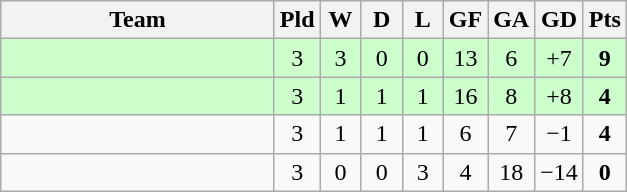<table class="wikitable" style="text-align: center;">
<tr>
<th width="175">Team</th>
<th width="20">Pld</th>
<th width="20">W</th>
<th width="20">D</th>
<th width="20">L</th>
<th width="20">GF</th>
<th width="20">GA</th>
<th width="20">GD</th>
<th width="20">Pts</th>
</tr>
<tr bgcolor=#ccffcc>
<td align=left></td>
<td>3</td>
<td>3</td>
<td>0</td>
<td>0</td>
<td>13</td>
<td>6</td>
<td>+7</td>
<td><strong>9</strong></td>
</tr>
<tr bgcolor=#ccffcc>
<td align=left></td>
<td>3</td>
<td>1</td>
<td>1</td>
<td>1</td>
<td>16</td>
<td>8</td>
<td>+8</td>
<td><strong>4</strong></td>
</tr>
<tr>
<td align=left></td>
<td>3</td>
<td>1</td>
<td>1</td>
<td>1</td>
<td>6</td>
<td>7</td>
<td>−1</td>
<td><strong>4</strong></td>
</tr>
<tr>
<td align=left></td>
<td>3</td>
<td>0</td>
<td>0</td>
<td>3</td>
<td>4</td>
<td>18</td>
<td>−14</td>
<td><strong>0</strong></td>
</tr>
</table>
